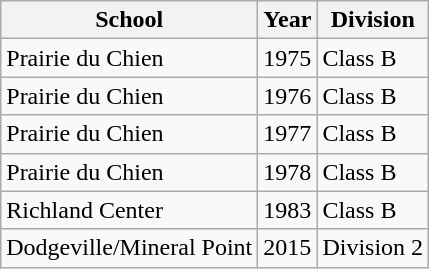<table class="wikitable">
<tr>
<th>School</th>
<th>Year</th>
<th>Division</th>
</tr>
<tr>
<td>Prairie du Chien</td>
<td>1975</td>
<td>Class B</td>
</tr>
<tr>
<td>Prairie du Chien</td>
<td>1976</td>
<td>Class B</td>
</tr>
<tr>
<td>Prairie du Chien</td>
<td>1977</td>
<td>Class B</td>
</tr>
<tr>
<td>Prairie du Chien</td>
<td>1978</td>
<td>Class B</td>
</tr>
<tr>
<td>Richland Center</td>
<td>1983</td>
<td>Class B</td>
</tr>
<tr>
<td>Dodgeville/Mineral Point</td>
<td>2015</td>
<td>Division 2</td>
</tr>
</table>
